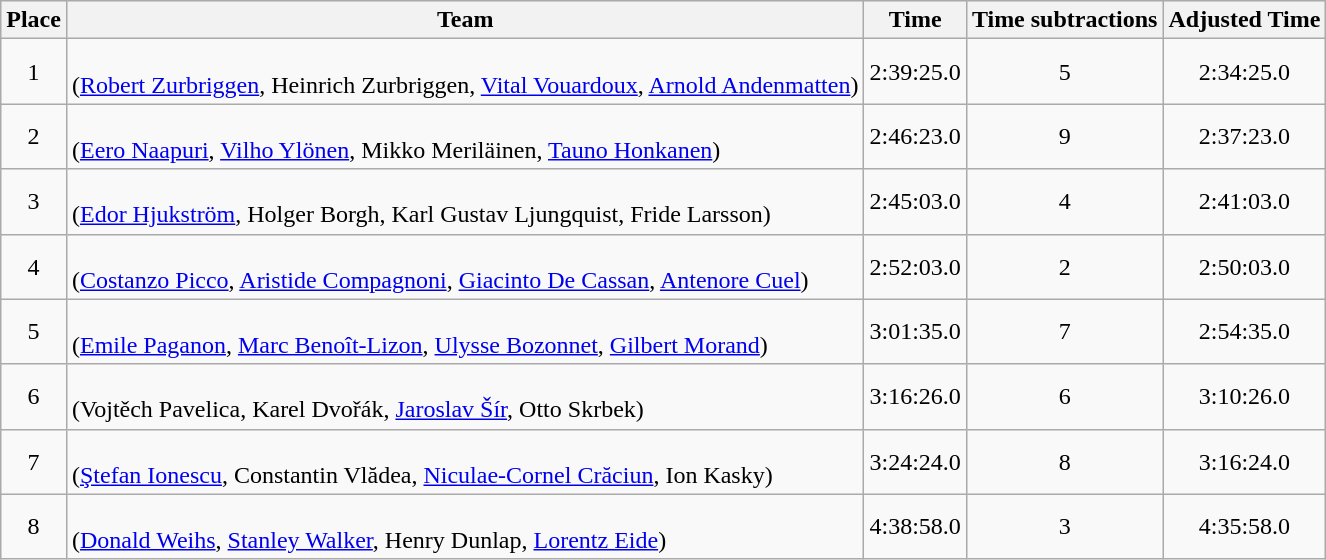<table class='wikitable' style="text-align:center">
<tr bgcolor='#efefef'>
<th>Place</th>
<th>Team</th>
<th>Time</th>
<th>Time subtractions</th>
<th>Adjusted Time</th>
</tr>
<tr>
<td>1</td>
<td align=left><br>(<a href='#'>Robert Zurbriggen</a>, Heinrich Zurbriggen, <a href='#'>Vital Vouardoux</a>, <a href='#'>Arnold Andenmatten</a>)</td>
<td>2:39:25.0</td>
<td>5</td>
<td>2:34:25.0</td>
</tr>
<tr>
<td>2</td>
<td align=left><br>(<a href='#'>Eero Naapuri</a>, <a href='#'>Vilho Ylönen</a>, Mikko Meriläinen, <a href='#'>Tauno Honkanen</a>)</td>
<td>2:46:23.0</td>
<td>9</td>
<td>2:37:23.0</td>
</tr>
<tr>
<td>3</td>
<td align=left><br>(<a href='#'>Edor Hjukström</a>, Holger Borgh, Karl Gustav Ljungquist, Fride Larsson)</td>
<td>2:45:03.0</td>
<td>4</td>
<td>2:41:03.0</td>
</tr>
<tr>
<td>4</td>
<td align=left><br>(<a href='#'>Costanzo Picco</a>, <a href='#'>Aristide Compagnoni</a>, <a href='#'>Giacinto De Cassan</a>, <a href='#'>Antenore Cuel</a>)</td>
<td>2:52:03.0</td>
<td>2</td>
<td>2:50:03.0</td>
</tr>
<tr>
<td>5</td>
<td align=left><br>(<a href='#'>Emile Paganon</a>, <a href='#'>Marc Benoît-Lizon</a>, <a href='#'>Ulysse Bozonnet</a>, <a href='#'>Gilbert Morand</a>)</td>
<td>3:01:35.0</td>
<td>7</td>
<td>2:54:35.0</td>
</tr>
<tr>
<td>6</td>
<td align=left><br>(Vojtěch Pavelica, Karel Dvořák, <a href='#'>Jaroslav Šír</a>, Otto Skrbek)</td>
<td>3:16:26.0</td>
<td>6</td>
<td>3:10:26.0</td>
</tr>
<tr>
<td>7</td>
<td align=left><br>(<a href='#'>Ştefan Ionescu</a>, Constantin Vlădea, <a href='#'>Niculae-Cornel Crăciun</a>, Ion Kasky)</td>
<td>3:24:24.0</td>
<td>8</td>
<td>3:16:24.0</td>
</tr>
<tr>
<td>8</td>
<td align=left><br>(<a href='#'>Donald Weihs</a>, <a href='#'>Stanley Walker</a>, Henry Dunlap, <a href='#'>Lorentz Eide</a>)</td>
<td>4:38:58.0</td>
<td>3</td>
<td>4:35:58.0</td>
</tr>
</table>
